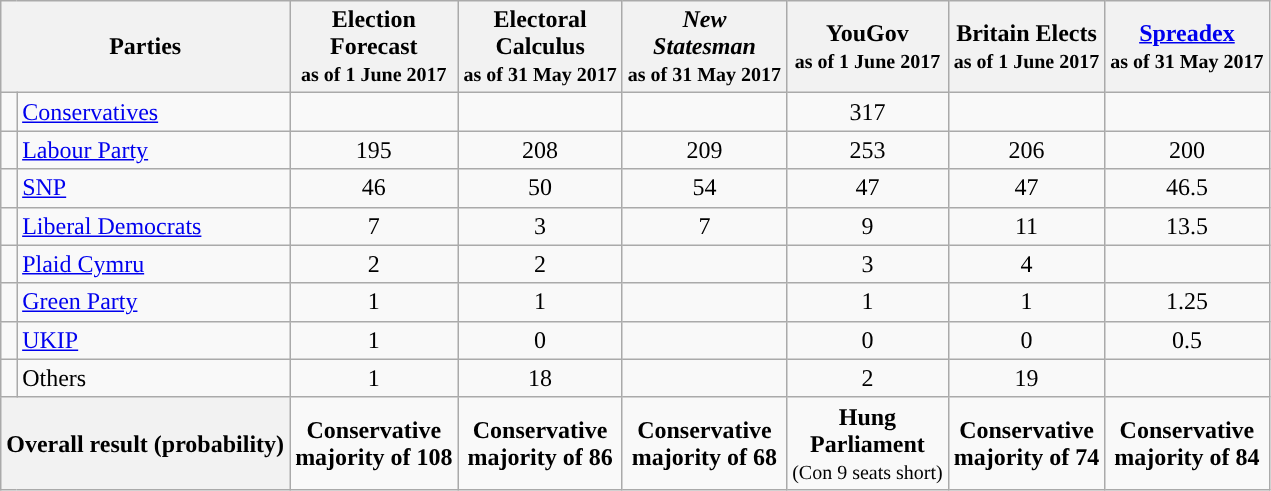<table class="wikitable">
<tr>
<th colspan="2">Parties</th>
<th style="vertical-align:top;">Election<br>Forecast<br><small>as of 1 June 2017</small></th>
<th style="vertical-align:top;">Electoral <br> Calculus<br><small>as of 31 May 2017</small></th>
<th style="vertical-align:top;"><em>New<br>Statesman</em><br><small>as of 31 May 2017</small></th>
<th>YouGov<br><small>as of 1 June 2017</small></th>
<th>Britain Elects<br><small>as of 1 June 2017</small></th>
<th><a href='#'>Spreadex</a><br><small>as of 31 May 2017</small></th>
</tr>
<tr>
<td></td>
<td><a href='#'>Conservatives</a></td>
<td></td>
<td></td>
<td></td>
<td style="text-align:center;">317</td>
<td></td>
<td></td>
</tr>
<tr>
<td></td>
<td><a href='#'>Labour Party</a></td>
<td style="text-align:center;">195</td>
<td style="text-align:center;">208</td>
<td style="text-align:center;">209</td>
<td style="text-align:center;">253</td>
<td style="text-align:center;">206</td>
<td style="text-align:center;">200</td>
</tr>
<tr>
<td></td>
<td><a href='#'>SNP</a></td>
<td style="text-align:center;">46</td>
<td style="text-align:center;">50</td>
<td style="text-align:center;">54</td>
<td style="text-align:center;">47</td>
<td style="text-align:center;">47</td>
<td style="text-align:center;">46.5</td>
</tr>
<tr>
<td></td>
<td><a href='#'>Liberal Democrats</a></td>
<td style="text-align:center;">7</td>
<td style="text-align:center;">3</td>
<td style="text-align:center;">7</td>
<td style="text-align:center;">9</td>
<td style="text-align:center;">11</td>
<td style="text-align:center;">13.5</td>
</tr>
<tr>
<td></td>
<td><a href='#'>Plaid Cymru</a></td>
<td style="text-align:center;">2</td>
<td style="text-align:center;">2</td>
<td></td>
<td style="text-align:center;">3</td>
<td style="text-align:center;">4</td>
<td></td>
</tr>
<tr>
<td></td>
<td><a href='#'>Green Party</a></td>
<td style="text-align:center;">1</td>
<td style="text-align:center;">1</td>
<td></td>
<td style="text-align:center;">1</td>
<td style="text-align:center;">1</td>
<td style="text-align:center;">1.25</td>
</tr>
<tr>
<td></td>
<td><a href='#'>UKIP</a></td>
<td style="text-align:center;">1</td>
<td style="text-align:center;">0</td>
<td></td>
<td style="text-align:center;">0</td>
<td style="text-align:center;">0</td>
<td style="text-align:center;">0.5</td>
</tr>
<tr>
<td></td>
<td>Others</td>
<td style="text-align:center;">1</td>
<td style="text-align:center;">18</td>
<td></td>
<td style="text-align:center;">2</td>
<td style="text-align:center;">19</td>
<td></td>
</tr>
<tr>
<th colspan="2">Overall result (probability)</th>
<td style="text-align:center; background:"><strong>Conservative <br> majority of 108</strong></td>
<td style="text-align:center; background:"><strong>Conservative <br> majority of 86</strong></td>
<td style="text-align:center; background:"><strong>Conservative <br> majority of 68</strong></td>
<td style="text-align:center; color:"><strong>Hung <br> Parliament</strong> <br> <small>(Con 9 seats short)</small></td>
<td style="text-align:center; background:"><strong>Conservative <br> majority of 74</strong></td>
<td style="text-align:center; background:"><strong>Conservative <br> majority of 84</strong></td>
</tr>
</table>
